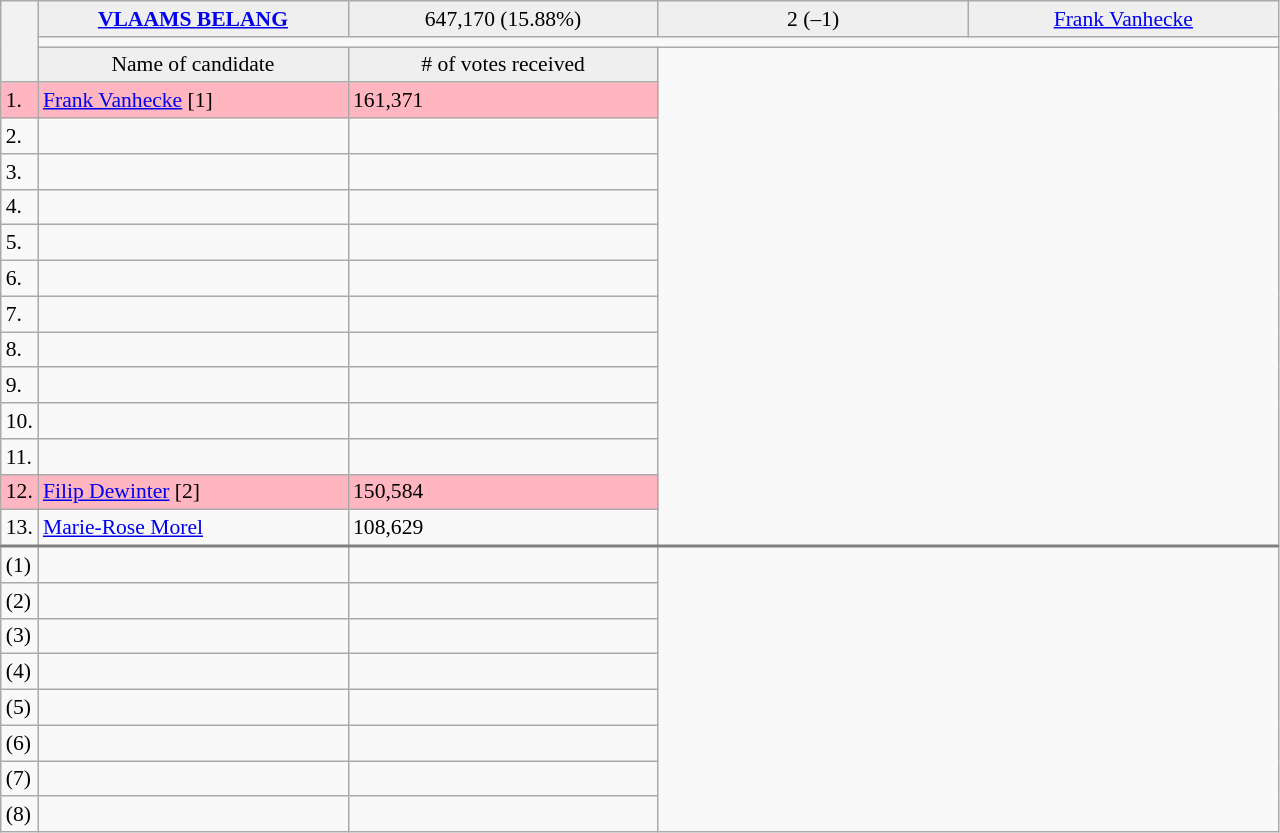<table class="wikitable collapsible collapsed" style=text-align:left;font-size:90%>
<tr>
<th rowspan=3></th>
<td bgcolor=efefef width=200 align=center><strong> <a href='#'>VLAAMS BELANG</a></strong></td>
<td bgcolor=efefef width=200 align=center>647,170 (15.88%)</td>
<td bgcolor=efefef width=200 align=center>2 (–1)</td>
<td bgcolor=efefef width=200 align=center><a href='#'>Frank Vanhecke</a></td>
</tr>
<tr>
<td colspan=4 bgcolor=></td>
</tr>
<tr>
<td bgcolor=efefef align=center>Name of candidate</td>
<td bgcolor=efefef align=center># of votes received</td>
</tr>
<tr bgcolor="lightpink">
<td>1.</td>
<td><a href='#'>Frank Vanhecke</a> [1]</td>
<td>161,371</td>
</tr>
<tr>
<td>2.</td>
<td></td>
<td></td>
</tr>
<tr>
<td>3.</td>
<td></td>
<td></td>
</tr>
<tr>
<td>4.</td>
<td></td>
<td></td>
</tr>
<tr>
<td>5.</td>
<td></td>
<td></td>
</tr>
<tr>
<td>6.</td>
<td></td>
<td></td>
</tr>
<tr>
<td>7.</td>
<td></td>
<td></td>
</tr>
<tr>
<td>8.</td>
<td></td>
<td></td>
</tr>
<tr>
<td>9.</td>
<td></td>
<td></td>
</tr>
<tr>
<td>10.</td>
<td></td>
<td></td>
</tr>
<tr>
<td>11.</td>
<td></td>
<td></td>
</tr>
<tr bgcolor="lightpink">
<td>12.</td>
<td><a href='#'>Filip Dewinter</a> [2]</td>
<td>150,584</td>
</tr>
<tr>
<td>13.</td>
<td><a href='#'>Marie-Rose Morel</a></td>
<td>108,629</td>
</tr>
<tr style="border-top:2px solid gray;">
<td>(1)</td>
<td></td>
<td></td>
</tr>
<tr>
<td>(2)</td>
<td></td>
<td></td>
</tr>
<tr>
<td>(3)</td>
<td></td>
<td></td>
</tr>
<tr>
<td>(4)</td>
<td></td>
<td></td>
</tr>
<tr>
<td>(5)</td>
<td></td>
<td></td>
</tr>
<tr>
<td>(6)</td>
<td></td>
<td></td>
</tr>
<tr>
<td>(7)</td>
<td></td>
<td></td>
</tr>
<tr>
<td>(8)</td>
<td></td>
<td></td>
</tr>
</table>
